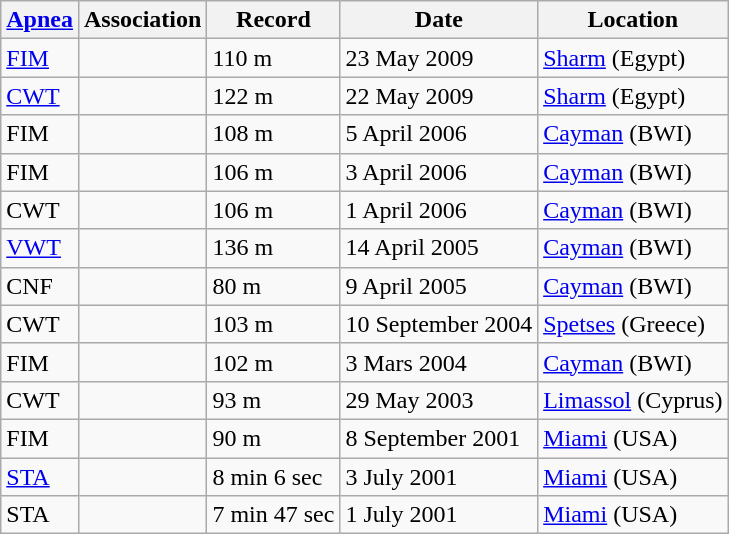<table class="wikitable sortable">
<tr>
<th><a href='#'>Apnea</a></th>
<th>Association</th>
<th>Record</th>
<th>Date</th>
<th>Location</th>
</tr>
<tr>
<td><a href='#'>FIM</a></td>
<td></td>
<td>110 m</td>
<td>23 May 2009</td>
<td><a href='#'>Sharm</a> (Egypt)</td>
</tr>
<tr>
<td><a href='#'>CWT</a></td>
<td></td>
<td>122 m</td>
<td>22 May 2009</td>
<td><a href='#'>Sharm</a> (Egypt)</td>
</tr>
<tr>
<td>FIM</td>
<td></td>
<td>108 m</td>
<td>5 April 2006</td>
<td><a href='#'>Cayman</a> (BWI)</td>
</tr>
<tr>
<td>FIM</td>
<td></td>
<td>106 m</td>
<td>3 April 2006</td>
<td><a href='#'>Cayman</a> (BWI)</td>
</tr>
<tr>
<td>CWT</td>
<td></td>
<td>106 m</td>
<td>1 April 2006</td>
<td><a href='#'>Cayman</a> (BWI)</td>
</tr>
<tr>
<td><a href='#'>VWT</a></td>
<td></td>
<td>136 m</td>
<td>14 April 2005</td>
<td><a href='#'>Cayman</a> (BWI)</td>
</tr>
<tr>
<td>CNF</td>
<td></td>
<td>80 m</td>
<td>9 April 2005</td>
<td><a href='#'>Cayman</a> (BWI)</td>
</tr>
<tr>
<td>CWT</td>
<td></td>
<td>103 m</td>
<td>10 September 2004</td>
<td><a href='#'>Spetses</a> (Greece)</td>
</tr>
<tr>
<td>FIM</td>
<td></td>
<td>102 m</td>
<td>3 Mars 2004</td>
<td><a href='#'>Cayman</a> (BWI)</td>
</tr>
<tr>
<td>CWT</td>
<td></td>
<td>93 m</td>
<td>29 May 2003</td>
<td><a href='#'>Limassol</a> (Cyprus)</td>
</tr>
<tr>
<td>FIM</td>
<td></td>
<td>90 m</td>
<td>8 September 2001</td>
<td><a href='#'>Miami</a> (USA)</td>
</tr>
<tr>
<td><a href='#'>STA</a></td>
<td></td>
<td>8 min 6 sec</td>
<td>3 July 2001</td>
<td><a href='#'>Miami</a> (USA)</td>
</tr>
<tr>
<td>STA</td>
<td></td>
<td>7 min 47 sec</td>
<td>1 July 2001</td>
<td><a href='#'>Miami</a> (USA)</td>
</tr>
</table>
